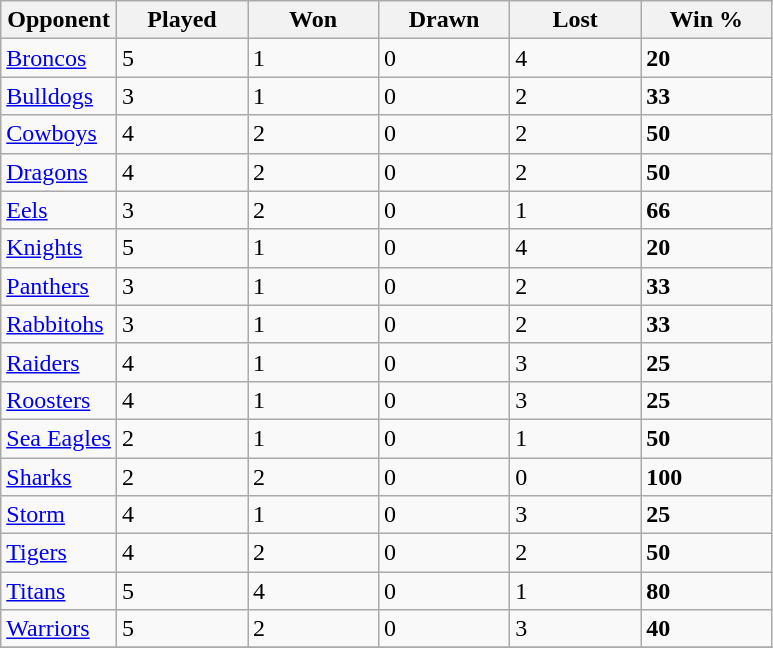<table class="wikitable sortable defaultcenter col1left">
<tr>
<th>Opponent</th>
<th style="width:5em">Played</th>
<th style="width:5em">Won</th>
<th style="width:5em">Drawn</th>
<th style="width:5em">Lost</th>
<th style="width:5em">Win %</th>
</tr>
<tr>
<td> <a href='#'>Broncos</a></td>
<td>5</td>
<td>1</td>
<td>0</td>
<td>4</td>
<td><strong>20</strong></td>
</tr>
<tr>
<td> <a href='#'>Bulldogs</a></td>
<td>3</td>
<td>1</td>
<td>0</td>
<td>2</td>
<td><strong>33</strong></td>
</tr>
<tr>
<td> <a href='#'>Cowboys</a></td>
<td>4</td>
<td>2</td>
<td>0</td>
<td>2</td>
<td><strong>50</strong></td>
</tr>
<tr>
<td> <a href='#'>Dragons</a></td>
<td>4</td>
<td>2</td>
<td>0</td>
<td>2</td>
<td><strong>50</strong></td>
</tr>
<tr>
<td> <a href='#'>Eels</a></td>
<td>3</td>
<td>2</td>
<td>0</td>
<td>1</td>
<td><strong>66</strong></td>
</tr>
<tr>
<td> <a href='#'>Knights</a></td>
<td>5</td>
<td>1</td>
<td>0</td>
<td>4</td>
<td><strong>20</strong></td>
</tr>
<tr>
<td> <a href='#'>Panthers</a></td>
<td>3</td>
<td>1</td>
<td>0</td>
<td>2</td>
<td><strong>33</strong></td>
</tr>
<tr>
<td> <a href='#'>Rabbitohs</a></td>
<td>3</td>
<td>1</td>
<td>0</td>
<td>2</td>
<td><strong>33</strong></td>
</tr>
<tr>
<td> <a href='#'>Raiders</a></td>
<td>4</td>
<td>1</td>
<td>0</td>
<td>3</td>
<td><strong>25</strong></td>
</tr>
<tr>
<td> <a href='#'>Roosters</a></td>
<td>4</td>
<td>1</td>
<td>0</td>
<td>3</td>
<td><strong>25</strong></td>
</tr>
<tr>
<td> <a href='#'>Sea Eagles</a></td>
<td>2</td>
<td>1</td>
<td>0</td>
<td>1</td>
<td><strong>50</strong></td>
</tr>
<tr>
<td> <a href='#'>Sharks</a></td>
<td>2</td>
<td>2</td>
<td>0</td>
<td>0</td>
<td><strong>100</strong></td>
</tr>
<tr>
<td> <a href='#'>Storm</a></td>
<td>4</td>
<td>1</td>
<td>0</td>
<td>3</td>
<td><strong>25</strong></td>
</tr>
<tr>
<td> <a href='#'>Tigers</a></td>
<td>4</td>
<td>2</td>
<td>0</td>
<td>2</td>
<td><strong>50</strong></td>
</tr>
<tr>
<td> <a href='#'>Titans</a></td>
<td>5</td>
<td>4</td>
<td>0</td>
<td>1</td>
<td><strong>80</strong></td>
</tr>
<tr>
<td> <a href='#'>Warriors</a></td>
<td>5</td>
<td>2</td>
<td>0</td>
<td>3</td>
<td><strong>40</strong></td>
</tr>
<tr class="sortbottom">
</tr>
</table>
